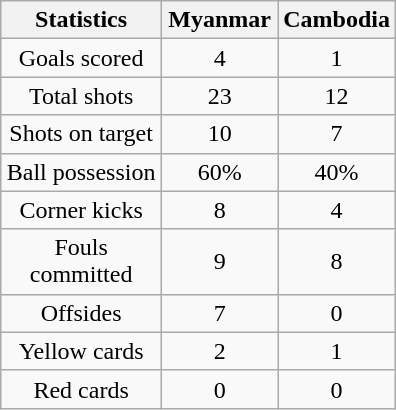<table class="wikitable" style="text-align:center;margin: auto">
<tr>
<th scope=col width=100>Statistics</th>
<th scope=col width=70>Myanmar</th>
<th scope=col width=70>Cambodia</th>
</tr>
<tr>
<td>Goals scored</td>
<td>4</td>
<td>1</td>
</tr>
<tr>
<td>Total shots</td>
<td>23</td>
<td>12</td>
</tr>
<tr>
<td>Shots on target</td>
<td>10</td>
<td>7</td>
</tr>
<tr>
<td>Ball possession</td>
<td>60%</td>
<td>40%</td>
</tr>
<tr>
<td>Corner kicks</td>
<td>8</td>
<td>4</td>
</tr>
<tr>
<td>Fouls committed</td>
<td>9</td>
<td>8</td>
</tr>
<tr>
<td>Offsides</td>
<td>7</td>
<td>0</td>
</tr>
<tr>
<td>Yellow cards</td>
<td>2</td>
<td>1</td>
</tr>
<tr>
<td>Red cards</td>
<td>0</td>
<td>0</td>
</tr>
</table>
